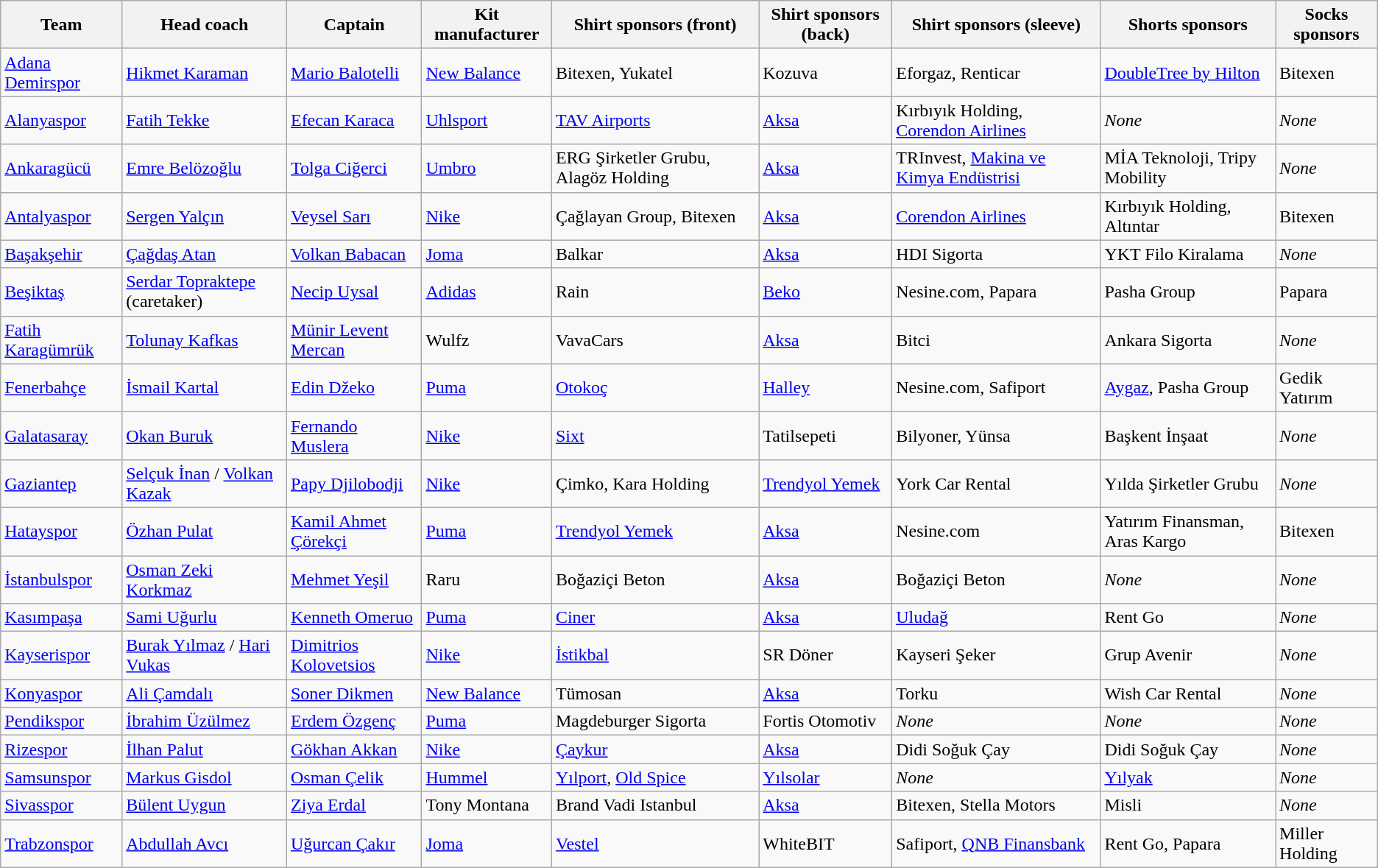<table class="wikitable sortable" style="text-align: left;">
<tr>
<th>Team</th>
<th>Head coach</th>
<th>Captain</th>
<th>Kit manufacturer</th>
<th>Shirt sponsors (front)</th>
<th>Shirt sponsors (back)</th>
<th>Shirt sponsors (sleeve)</th>
<th>Shorts sponsors</th>
<th>Socks sponsors</th>
</tr>
<tr>
<td><a href='#'>Adana Demirspor</a></td>
<td> <a href='#'>Hikmet Karaman</a></td>
<td> <a href='#'>Mario Balotelli</a></td>
<td><a href='#'>New Balance</a></td>
<td>Bitexen, Yukatel</td>
<td>Kozuva</td>
<td>Eforgaz, Renticar</td>
<td><a href='#'>DoubleTree by Hilton</a></td>
<td>Bitexen</td>
</tr>
<tr>
<td><a href='#'>Alanyaspor</a></td>
<td> <a href='#'>Fatih Tekke</a></td>
<td> <a href='#'>Efecan Karaca</a></td>
<td><a href='#'>Uhlsport</a></td>
<td><a href='#'>TAV Airports</a></td>
<td><a href='#'>Aksa</a></td>
<td>Kırbıyık Holding, <a href='#'>Corendon Airlines</a></td>
<td><em>None</em></td>
<td><em>None</em></td>
</tr>
<tr>
<td><a href='#'>Ankaragücü</a></td>
<td> <a href='#'>Emre Belözoğlu</a></td>
<td> <a href='#'>Tolga Ciğerci</a></td>
<td><a href='#'>Umbro</a></td>
<td>ERG Şirketler Grubu, Alagöz Holding</td>
<td><a href='#'>Aksa</a></td>
<td>TRInvest, <a href='#'>Makina ve Kimya Endüstrisi</a></td>
<td>MİA Teknoloji, Tripy Mobility</td>
<td><em>None</em></td>
</tr>
<tr>
<td><a href='#'>Antalyaspor</a></td>
<td> <a href='#'>Sergen Yalçın</a></td>
<td> <a href='#'>Veysel Sarı</a></td>
<td><a href='#'>Nike</a></td>
<td>Çağlayan Group, Bitexen</td>
<td><a href='#'>Aksa</a></td>
<td><a href='#'>Corendon Airlines</a></td>
<td>Kırbıyık Holding, Altıntar</td>
<td>Bitexen</td>
</tr>
<tr>
<td><a href='#'>Başakşehir</a></td>
<td> <a href='#'>Çağdaş Atan</a></td>
<td> <a href='#'>Volkan Babacan</a></td>
<td><a href='#'>Joma</a></td>
<td>Balkar</td>
<td><a href='#'>Aksa</a></td>
<td>HDI Sigorta</td>
<td>YKT Filo Kiralama</td>
<td><em>None</em></td>
</tr>
<tr>
<td><a href='#'>Beşiktaş</a></td>
<td> <a href='#'>Serdar Topraktepe</a> (caretaker)</td>
<td> <a href='#'>Necip Uysal</a></td>
<td><a href='#'>Adidas</a></td>
<td>Rain</td>
<td><a href='#'>Beko</a></td>
<td>Nesine.com, Papara</td>
<td>Pasha Group</td>
<td>Papara</td>
</tr>
<tr>
<td><a href='#'>Fatih Karagümrük</a></td>
<td> <a href='#'>Tolunay Kafkas</a></td>
<td> <a href='#'>Münir Levent Mercan</a></td>
<td>Wulfz</td>
<td>VavaCars</td>
<td><a href='#'>Aksa</a></td>
<td>Bitci</td>
<td>Ankara Sigorta</td>
<td><em>None</em></td>
</tr>
<tr>
<td><a href='#'>Fenerbahçe</a></td>
<td> <a href='#'>İsmail Kartal</a></td>
<td> <a href='#'>Edin Džeko</a></td>
<td><a href='#'>Puma</a></td>
<td><a href='#'>Otokoç</a></td>
<td><a href='#'>Halley</a></td>
<td>Nesine.com, Safiport</td>
<td><a href='#'>Aygaz</a>, Pasha Group</td>
<td>Gedik Yatırım</td>
</tr>
<tr>
<td><a href='#'>Galatasaray</a></td>
<td> <a href='#'>Okan Buruk</a></td>
<td> <a href='#'>Fernando Muslera</a></td>
<td><a href='#'>Nike</a></td>
<td><a href='#'>Sixt</a></td>
<td>Tatilsepeti</td>
<td>Bilyoner, Yünsa</td>
<td>Başkent İnşaat</td>
<td><em>None</em></td>
</tr>
<tr>
<td><a href='#'>Gaziantep</a></td>
<td> <a href='#'>Selçuk İnan</a> /  <a href='#'>Volkan Kazak</a></td>
<td> <a href='#'>Papy Djilobodji</a></td>
<td><a href='#'>Nike</a></td>
<td>Çimko, Kara Holding</td>
<td><a href='#'>Trendyol Yemek</a></td>
<td>York Car Rental</td>
<td>Yılda Şirketler Grubu</td>
<td><em>None</em></td>
</tr>
<tr>
<td><a href='#'>Hatayspor</a></td>
<td> <a href='#'>Özhan Pulat</a></td>
<td> <a href='#'>Kamil Ahmet Çörekçi</a></td>
<td><a href='#'>Puma</a></td>
<td><a href='#'>Trendyol Yemek</a></td>
<td><a href='#'>Aksa</a></td>
<td>Nesine.com</td>
<td>Yatırım Finansman, Aras Kargo</td>
<td>Bitexen</td>
</tr>
<tr>
<td><a href='#'>İstanbulspor</a></td>
<td> <a href='#'>Osman Zeki Korkmaz</a></td>
<td> <a href='#'>Mehmet Yeşil</a></td>
<td>Raru</td>
<td>Boğaziçi Beton</td>
<td><a href='#'>Aksa</a></td>
<td>Boğaziçi Beton</td>
<td><em>None</em></td>
<td><em>None</em></td>
</tr>
<tr>
<td><a href='#'>Kasımpaşa</a></td>
<td> <a href='#'>Sami Uğurlu</a></td>
<td> <a href='#'>Kenneth Omeruo</a></td>
<td><a href='#'>Puma</a></td>
<td><a href='#'>Ciner</a></td>
<td><a href='#'>Aksa</a></td>
<td><a href='#'>Uludağ</a></td>
<td>Rent Go</td>
<td><em>None</em></td>
</tr>
<tr>
<td><a href='#'>Kayserispor</a></td>
<td> <a href='#'>Burak Yılmaz</a> /  <a href='#'>Hari Vukas</a></td>
<td> <a href='#'>Dimitrios Kolovetsios</a></td>
<td><a href='#'>Nike</a></td>
<td><a href='#'>İstikbal</a></td>
<td>SR Döner</td>
<td>Kayseri Şeker</td>
<td>Grup Avenir</td>
<td><em>None</em></td>
</tr>
<tr>
<td><a href='#'>Konyaspor</a></td>
<td> <a href='#'>Ali Çamdalı</a></td>
<td> <a href='#'>Soner Dikmen</a></td>
<td><a href='#'>New Balance</a></td>
<td>Tümosan</td>
<td><a href='#'>Aksa</a></td>
<td>Torku</td>
<td>Wish Car Rental</td>
<td><em>None</em></td>
</tr>
<tr>
<td><a href='#'>Pendikspor</a></td>
<td> <a href='#'>İbrahim Üzülmez</a></td>
<td> <a href='#'>Erdem Özgenç</a></td>
<td><a href='#'>Puma</a></td>
<td>Magdeburger Sigorta</td>
<td>Fortis Otomotiv</td>
<td><em>None</em></td>
<td><em>None</em></td>
<td><em>None</em></td>
</tr>
<tr>
<td><a href='#'>Rizespor</a></td>
<td> <a href='#'>İlhan Palut</a></td>
<td> <a href='#'>Gökhan Akkan</a></td>
<td><a href='#'>Nike</a></td>
<td><a href='#'>Çaykur</a></td>
<td><a href='#'>Aksa</a></td>
<td>Didi Soğuk Çay</td>
<td>Didi Soğuk Çay</td>
<td><em>None</em></td>
</tr>
<tr>
<td><a href='#'>Samsunspor</a></td>
<td> <a href='#'>Markus Gisdol</a></td>
<td> <a href='#'>Osman Çelik</a></td>
<td><a href='#'>Hummel</a></td>
<td><a href='#'>Yılport</a>, <a href='#'>Old Spice</a></td>
<td><a href='#'>Yılsolar</a></td>
<td><em>None</em></td>
<td><a href='#'>Yılyak</a></td>
<td><em>None</em></td>
</tr>
<tr>
<td><a href='#'>Sivasspor</a></td>
<td> <a href='#'>Bülent Uygun</a></td>
<td> <a href='#'>Ziya Erdal</a></td>
<td>Tony Montana</td>
<td>Brand Vadi Istanbul</td>
<td><a href='#'>Aksa</a></td>
<td>Bitexen, Stella Motors</td>
<td>Misli</td>
<td><em>None</em></td>
</tr>
<tr>
<td><a href='#'>Trabzonspor</a></td>
<td> <a href='#'>Abdullah Avcı</a></td>
<td> <a href='#'>Uğurcan Çakır</a></td>
<td><a href='#'>Joma</a></td>
<td><a href='#'>Vestel</a></td>
<td>WhiteBIT</td>
<td>Safiport, <a href='#'>QNB Finansbank</a></td>
<td>Rent Go, Papara</td>
<td>Miller Holding</td>
</tr>
</table>
